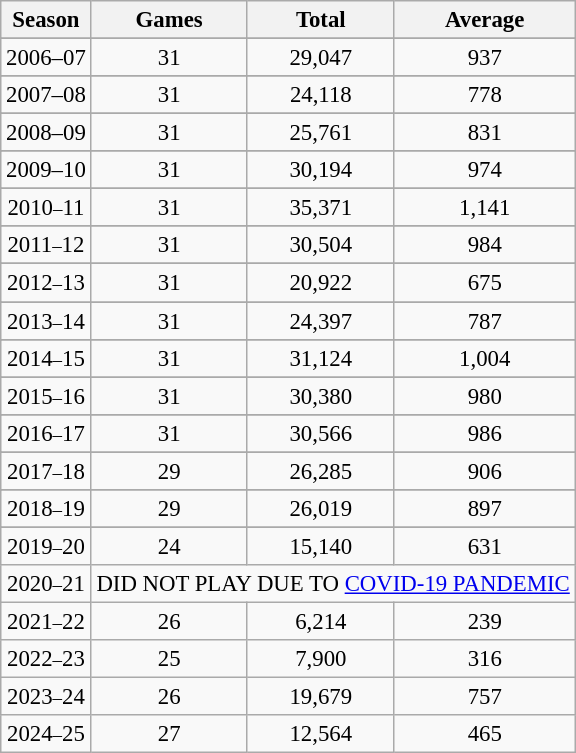<table class="wikitable" border="1" style="text-align:center; font-size:95%">
<tr>
<th rowspan="1">Season</th>
<th rowspan="1">Games</th>
<th rowspan="1">Total</th>
<th rowspan="1">Average</th>
</tr>
<tr>
</tr>
<tr>
</tr>
<tr>
</tr>
<tr>
<td>2006–07</td>
<td>31</td>
<td>29,047</td>
<td>937</td>
</tr>
<tr>
</tr>
<tr style="text-align:center">
<td>2007–08</td>
<td>31</td>
<td>24,118</td>
<td>778</td>
</tr>
<tr>
</tr>
<tr style="text-align:center">
<td>2008–09</td>
<td>31</td>
<td>25,761</td>
<td>831</td>
</tr>
<tr>
</tr>
<tr style="text-align:center">
<td>2009–10</td>
<td>31</td>
<td>30,194</td>
<td>974</td>
</tr>
<tr>
</tr>
<tr style="text-align:center">
<td>2010<small>–</small>11</td>
<td>31</td>
<td>35,371</td>
<td>1,141</td>
</tr>
<tr>
</tr>
<tr style="text-align:center">
<td>2011<small>–</small>12</td>
<td>31</td>
<td>30,504</td>
<td>984</td>
</tr>
<tr>
</tr>
<tr style="text-align:center">
<td>2012<small>–</small>13</td>
<td>31</td>
<td>20,922</td>
<td>675</td>
</tr>
<tr>
</tr>
<tr style="text-align:center">
<td>2013<small>–</small>14</td>
<td>31</td>
<td>24,397</td>
<td>787</td>
</tr>
<tr>
</tr>
<tr style="text-align:center">
<td>2014<small>–</small>15</td>
<td>31</td>
<td>31,124</td>
<td>1,004</td>
</tr>
<tr>
</tr>
<tr style="text-align:center">
<td>2015<small>–</small>16</td>
<td>31</td>
<td>30,380</td>
<td>980</td>
</tr>
<tr>
</tr>
<tr style="text-align:center">
<td>2016<small>–</small>17</td>
<td>31</td>
<td>30,566</td>
<td>986</td>
</tr>
<tr>
</tr>
<tr style="text-align:center">
<td>2017<small>–</small>18</td>
<td>29</td>
<td>26,285</td>
<td>906</td>
</tr>
<tr>
</tr>
<tr style="”text-align:center”">
<td>2018<small>–</small>19</td>
<td>29</td>
<td>26,019</td>
<td>897</td>
</tr>
<tr>
</tr>
<tr style="“text-align:center”">
<td>2019<small>–</small>20</td>
<td>24</td>
<td>15,140</td>
<td>631</td>
</tr>
<tr>
<td>2020<small>–</small>21</td>
<td colspan="3">DID NOT PLAY DUE TO <a href='#'>COVID-19 PANDEMIC</a></td>
</tr>
<tr>
<td>2021<small>–</small>22</td>
<td>26</td>
<td>6,214</td>
<td>239</td>
</tr>
<tr>
<td>2022<small>–</small>23</td>
<td>25</td>
<td>7,900</td>
<td>316</td>
</tr>
<tr>
<td>2023<small>–</small>24</td>
<td>26</td>
<td>19,679</td>
<td>757</td>
</tr>
<tr>
<td>2024<small>–</small>25</td>
<td>27</td>
<td>12,564</td>
<td>465</td>
</tr>
</table>
